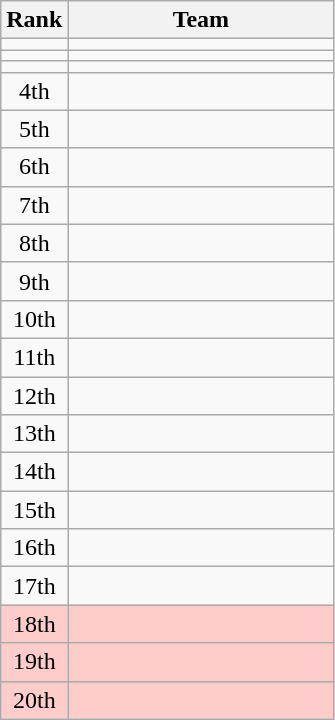<table class=wikitable style="text-align:center;">
<tr>
<th>Rank</th>
<th width=170>Team</th>
</tr>
<tr>
<td></td>
<td align=left></td>
</tr>
<tr>
<td></td>
<td align=left></td>
</tr>
<tr>
<td></td>
<td align=left></td>
</tr>
<tr>
<td>4th</td>
<td align=left></td>
</tr>
<tr>
<td>5th</td>
<td align=left></td>
</tr>
<tr>
<td>6th</td>
<td align=left></td>
</tr>
<tr>
<td>7th</td>
<td align=left></td>
</tr>
<tr>
<td>8th</td>
<td align=left></td>
</tr>
<tr>
<td>9th</td>
<td align=left></td>
</tr>
<tr>
<td>10th</td>
<td align=left></td>
</tr>
<tr>
<td>11th</td>
<td align=left></td>
</tr>
<tr>
<td>12th</td>
<td align=left></td>
</tr>
<tr>
<td>13th</td>
<td align=left></td>
</tr>
<tr>
<td>14th</td>
<td align=left></td>
</tr>
<tr>
<td>15th</td>
<td align=left></td>
</tr>
<tr>
<td>16th</td>
<td align=left></td>
</tr>
<tr>
<td>17th</td>
<td align=left></td>
</tr>
<tr bgcolor=#ffcccc>
<td>18th</td>
<td align=left></td>
</tr>
<tr bgcolor=#ffcccc>
<td>19th</td>
<td align=left></td>
</tr>
<tr bgcolor=#ffcccc>
<td>20th</td>
<td align=left></td>
</tr>
</table>
